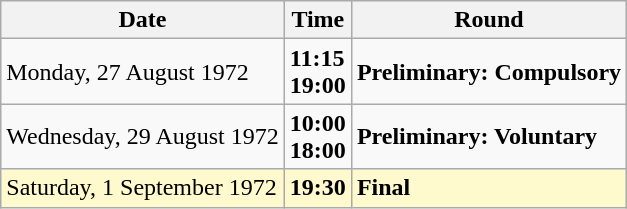<table class="wikitable">
<tr>
<th>Date</th>
<th>Time</th>
<th>Round</th>
</tr>
<tr>
<td>Monday, 27 August 1972</td>
<td><strong>11:15</strong><br><strong>19:00</strong></td>
<td><strong>Preliminary: Compulsory</strong></td>
</tr>
<tr>
<td>Wednesday, 29 August 1972</td>
<td><strong>10:00</strong><br><strong>18:00</strong></td>
<td><strong>Preliminary: Voluntary</strong></td>
</tr>
<tr style=background:lemonchiffon>
<td>Saturday, 1 September 1972</td>
<td><strong>19:30</strong></td>
<td><strong>Final</strong></td>
</tr>
</table>
